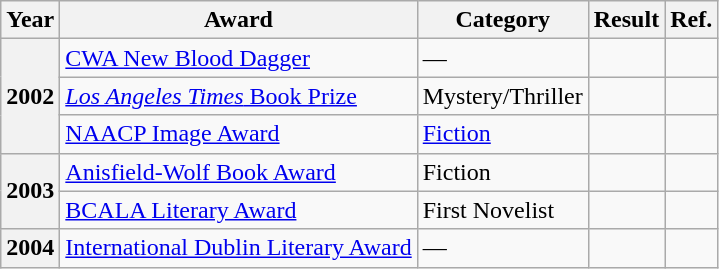<table class="wikitable sortable">
<tr>
<th>Year</th>
<th>Award</th>
<th>Category</th>
<th>Result</th>
<th>Ref.</th>
</tr>
<tr>
<th rowspan="3">2002</th>
<td><a href='#'>CWA New Blood Dagger</a></td>
<td>—</td>
<td></td>
<td></td>
</tr>
<tr>
<td><a href='#'><em>Los Angeles Times</em> Book Prize</a></td>
<td>Mystery/Thriller</td>
<td></td>
<td></td>
</tr>
<tr>
<td><a href='#'>NAACP Image Award</a></td>
<td><a href='#'>Fiction</a></td>
<td></td>
<td></td>
</tr>
<tr>
<th rowspan="2">2003</th>
<td><a href='#'>Anisfield-Wolf Book Award</a></td>
<td>Fiction</td>
<td></td>
<td></td>
</tr>
<tr>
<td><a href='#'>BCALA Literary Award</a></td>
<td>First Novelist</td>
<td></td>
<td></td>
</tr>
<tr>
<th>2004</th>
<td><a href='#'>International Dublin Literary Award</a></td>
<td>—</td>
<td></td>
<td></td>
</tr>
</table>
